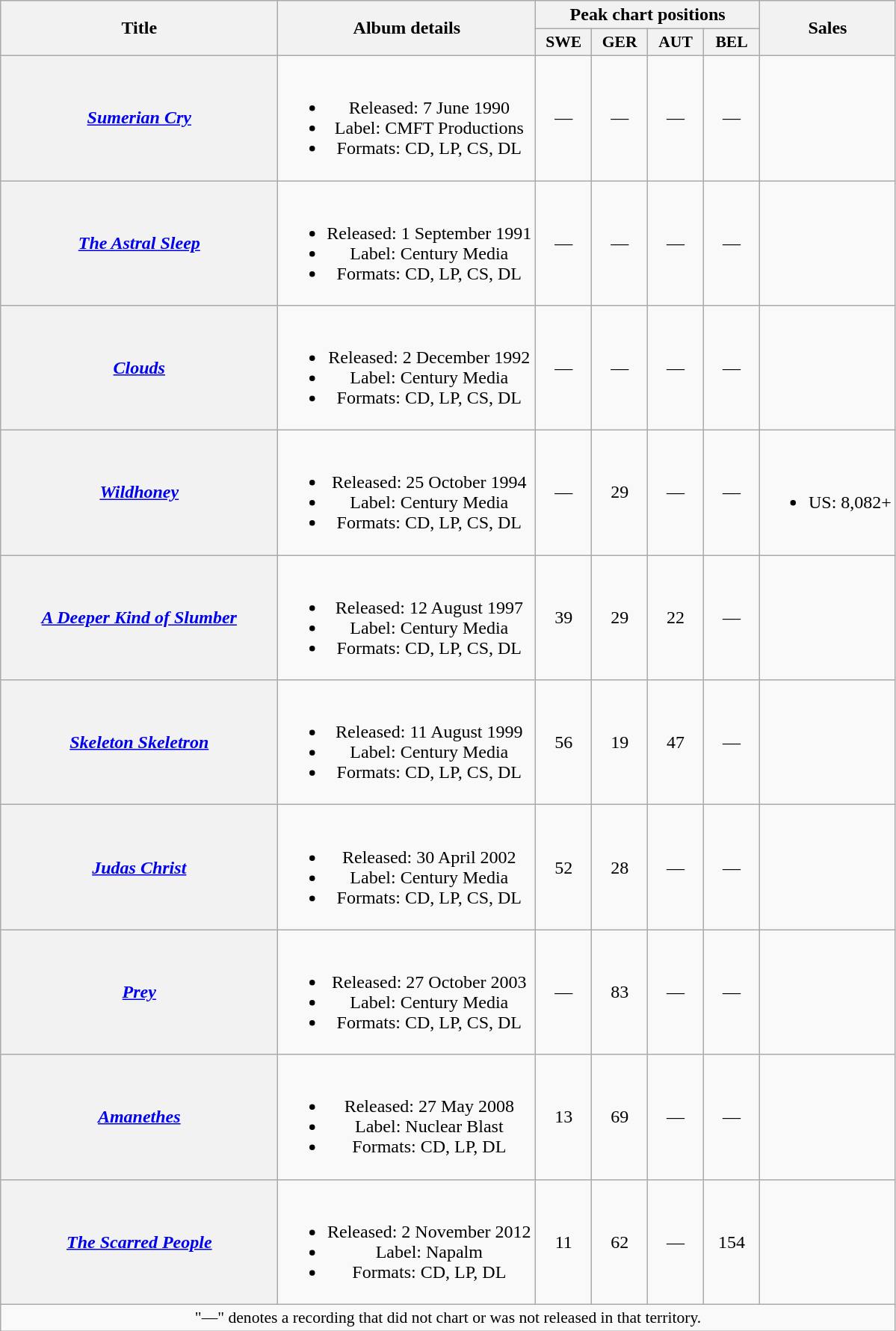<table class="wikitable plainrowheaders" style="text-align:center;">
<tr>
<th scope="col" rowspan="2" style="width:15em;">Title</th>
<th scope="col" rowspan="2">Album details</th>
<th scope="col" colspan="4">Peak chart positions</th>
<th scope="col" rowspan="2">Sales</th>
</tr>
<tr>
<th scope="col" style="width:3em;font-size:90%;">SWE<br></th>
<th scope="col" style="width:3em;font-size:90%;">GER<br></th>
<th scope="col" style="width:3em;font-size:90%;">AUT<br></th>
<th scope="col" style="width:3em;font-size:90%;">BEL<br></th>
</tr>
<tr>
<th scope="row"><em><a href='#'>Sumerian Cry</a></em></th>
<td><br><ul><li>Released: 7 June 1990</li><li>Label: CMFT Productions</li><li>Formats: CD, LP, CS, DL</li></ul></td>
<td>—</td>
<td>—</td>
<td>—</td>
<td>—</td>
<td></td>
</tr>
<tr>
<th scope="row"><em><a href='#'>The Astral Sleep</a></em></th>
<td><br><ul><li>Released: 1 September 1991</li><li>Label: Century Media</li><li>Formats: CD, LP, CS, DL</li></ul></td>
<td>—</td>
<td>—</td>
<td>—</td>
<td>—</td>
<td></td>
</tr>
<tr>
<th scope="row"><em><a href='#'>Clouds</a></em></th>
<td><br><ul><li>Released: 2 December 1992</li><li>Label: Century Media</li><li>Formats: CD, LP, CS, DL</li></ul></td>
<td>—</td>
<td>—</td>
<td>—</td>
<td>—</td>
<td></td>
</tr>
<tr>
<th scope="row"><em><a href='#'>Wildhoney</a></em></th>
<td><br><ul><li>Released: 25 October 1994</li><li>Label: Century Media</li><li>Formats: CD, LP, CS, DL</li></ul></td>
<td>—</td>
<td>29</td>
<td>—</td>
<td>—</td>
<td><br><ul><li>US: 8,082+</li></ul></td>
</tr>
<tr>
<th scope="row"><em><a href='#'>A Deeper Kind of Slumber</a></em></th>
<td><br><ul><li>Released: 12 August 1997</li><li>Label: Century Media</li><li>Formats: CD, LP, CS, DL</li></ul></td>
<td>39</td>
<td>29</td>
<td>22</td>
<td>—</td>
<td></td>
</tr>
<tr>
<th scope="row"><em><a href='#'>Skeleton Skeletron</a></em></th>
<td><br><ul><li>Released: 11 August 1999</li><li>Label: Century Media</li><li>Formats: CD, LP, CS, DL</li></ul></td>
<td>56</td>
<td>19</td>
<td>47</td>
<td>—</td>
<td></td>
</tr>
<tr>
<th scope="row"><em><a href='#'>Judas Christ</a></em></th>
<td><br><ul><li>Released: 30 April 2002</li><li>Label: Century Media</li><li>Formats: CD, LP, CS, DL</li></ul></td>
<td>52</td>
<td>28</td>
<td>—</td>
<td>—</td>
<td></td>
</tr>
<tr>
<th scope="row"><em><a href='#'>Prey</a></em></th>
<td><br><ul><li>Released: 27 October 2003</li><li>Label: Century Media</li><li>Formats: CD, LP, CS, DL</li></ul></td>
<td>—</td>
<td>83</td>
<td>—</td>
<td>—</td>
<td></td>
</tr>
<tr>
<th scope="row"><em><a href='#'>Amanethes</a></em></th>
<td><br><ul><li>Released: 27 May 2008</li><li>Label: Nuclear Blast</li><li>Formats: CD, LP, DL</li></ul></td>
<td>13</td>
<td>69</td>
<td>—</td>
<td>—</td>
<td></td>
</tr>
<tr>
<th scope="row"><em><a href='#'>The Scarred People</a></em></th>
<td><br><ul><li>Released: 2 November 2012</li><li>Label: Napalm</li><li>Formats: CD, LP, DL</li></ul></td>
<td>11</td>
<td>62</td>
<td>—</td>
<td>154</td>
<td></td>
</tr>
<tr>
<td colspan="10" style="font-size:90%">"—" denotes a recording that did not chart or was not released in that territory.</td>
</tr>
</table>
